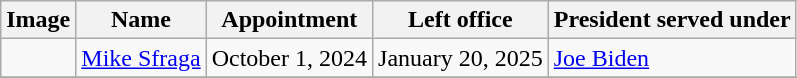<table class="wikitable">
<tr>
<th>Image</th>
<th>Name</th>
<th>Appointment</th>
<th>Left office</th>
<th>President served under</th>
</tr>
<tr>
<td></td>
<td><a href='#'>Mike Sfraga</a></td>
<td>October 1, 2024</td>
<td>January 20, 2025</td>
<td><a href='#'>Joe Biden</a></td>
</tr>
<tr>
</tr>
</table>
